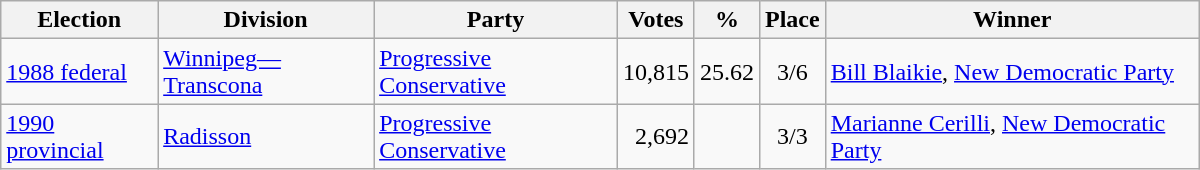<table class="wikitable" width="800">
<tr>
<th align="left">Election</th>
<th align="left">Division</th>
<th align="left">Party</th>
<th align="right">Votes</th>
<th align="right">%</th>
<th align="center">Place</th>
<th align="center">Winner</th>
</tr>
<tr>
<td align="left"><a href='#'>1988 federal</a></td>
<td align="left"><a href='#'>Winnipeg—Transcona</a></td>
<td align="left"><a href='#'>Progressive Conservative</a></td>
<td align="right">10,815</td>
<td align="right">25.62</td>
<td align="center">3/6</td>
<td align="left"><a href='#'>Bill Blaikie</a>, <a href='#'>New Democratic Party</a></td>
</tr>
<tr>
<td align="left"><a href='#'>1990 provincial</a></td>
<td align="left"><a href='#'>Radisson</a></td>
<td align="left"><a href='#'>Progressive Conservative</a></td>
<td align="right">2,692</td>
<td align="right"></td>
<td align="center">3/3</td>
<td align="left"><a href='#'>Marianne Cerilli</a>, <a href='#'>New Democratic Party</a></td>
</tr>
</table>
